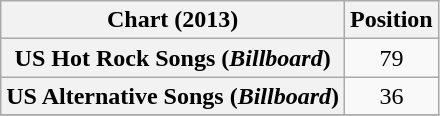<table class="wikitable plainrowheaders sortable">
<tr>
<th>Chart (2013)</th>
<th>Position</th>
</tr>
<tr>
<th scope="row">US Hot Rock Songs (<em>Billboard</em>)</th>
<td style="text-align:center;">79</td>
</tr>
<tr>
<th scope="row">US Alternative Songs (<em>Billboard</em>)</th>
<td style="text-align:center;">36</td>
</tr>
<tr>
</tr>
</table>
